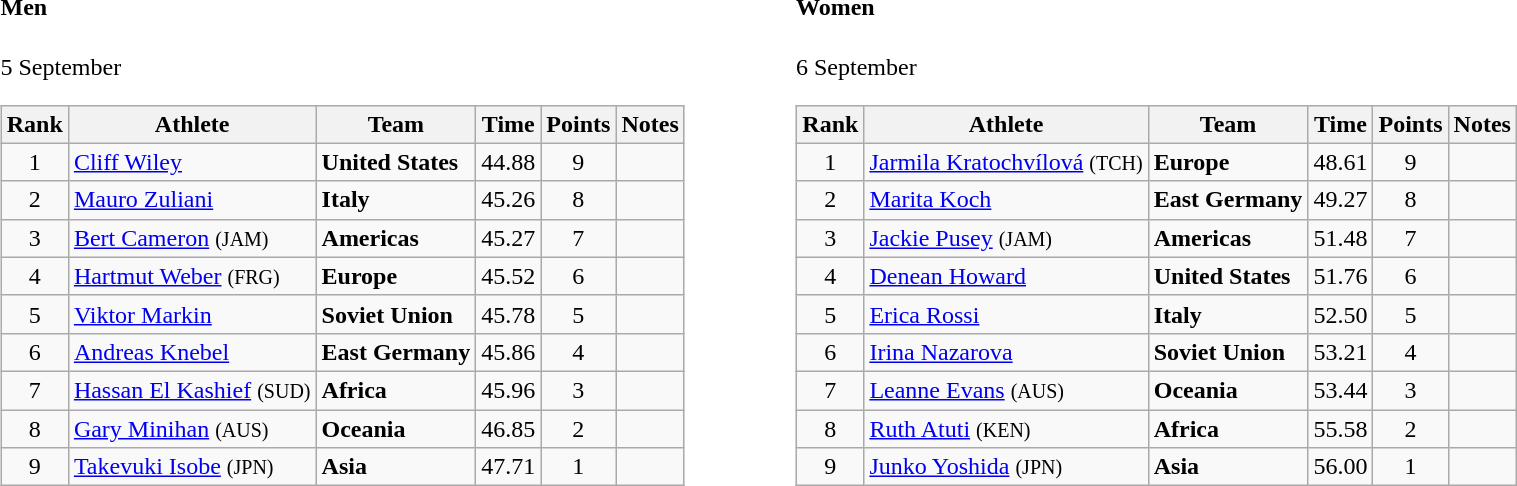<table>
<tr>
<td valign="top"><br><h4>Men</h4>5 September<table class="wikitable" style="text-align:center">
<tr>
<th>Rank</th>
<th>Athlete</th>
<th>Team</th>
<th>Time</th>
<th>Points</th>
<th>Notes</th>
</tr>
<tr>
<td>1</td>
<td align="left"><a href='#'>Cliff Wiley</a></td>
<td align=left><strong>United States</strong></td>
<td>44.88</td>
<td>9</td>
<td></td>
</tr>
<tr>
<td>2</td>
<td align="left"><a href='#'>Mauro Zuliani</a></td>
<td align=left><strong>Italy</strong></td>
<td>45.26</td>
<td>8</td>
<td></td>
</tr>
<tr>
<td>3</td>
<td align="left"><a href='#'>Bert Cameron</a> <small>(JAM)</small></td>
<td align=left><strong>Americas</strong></td>
<td>45.27</td>
<td>7</td>
<td></td>
</tr>
<tr>
<td>4</td>
<td align="left"><a href='#'>Hartmut Weber</a> <small>(FRG)</small></td>
<td align=left><strong>Europe</strong></td>
<td>45.52</td>
<td>6</td>
<td></td>
</tr>
<tr>
<td>5</td>
<td align="left"><a href='#'>Viktor Markin</a></td>
<td align=left><strong>Soviet Union</strong></td>
<td>45.78</td>
<td>5</td>
<td></td>
</tr>
<tr>
<td>6</td>
<td align="left"><a href='#'>Andreas Knebel</a></td>
<td align=left><strong>East Germany</strong></td>
<td>45.86</td>
<td>4</td>
<td></td>
</tr>
<tr>
<td>7</td>
<td align="left"><a href='#'>Hassan El Kashief</a> <small>(SUD)</small></td>
<td align=left><strong>Africa</strong></td>
<td>45.96</td>
<td>3</td>
<td></td>
</tr>
<tr>
<td>8</td>
<td align="left"><a href='#'>Gary Minihan</a> <small>(AUS)</small></td>
<td align=left><strong>Oceania</strong></td>
<td>46.85</td>
<td>2</td>
<td></td>
</tr>
<tr>
<td>9</td>
<td align="left"><a href='#'>Takevuki Isobe</a> <small>(JPN)</small></td>
<td align=left><strong>Asia</strong></td>
<td>47.71</td>
<td>1</td>
<td></td>
</tr>
</table>
</td>
<td width="50"> </td>
<td valign="top"><br><h4>Women</h4>6 September<table class="wikitable" style="text-align:center">
<tr>
<th>Rank</th>
<th>Athlete</th>
<th>Team</th>
<th>Time</th>
<th>Points</th>
<th>Notes</th>
</tr>
<tr>
<td>1</td>
<td align="left"><a href='#'>Jarmila Kratochvílová</a> <small>(TCH)</small></td>
<td align=left><strong>Europe</strong></td>
<td>48.61</td>
<td>9</td>
<td></td>
</tr>
<tr>
<td>2</td>
<td align="left"><a href='#'>Marita Koch</a></td>
<td align=left><strong>East Germany</strong></td>
<td>49.27</td>
<td>8</td>
<td></td>
</tr>
<tr>
<td>3</td>
<td align="left"><a href='#'>Jackie Pusey</a> <small>(JAM)</small></td>
<td align=left><strong>Americas</strong></td>
<td>51.48</td>
<td>7</td>
<td></td>
</tr>
<tr>
<td>4</td>
<td align="left"><a href='#'>Denean Howard</a></td>
<td align=left><strong>United States</strong></td>
<td>51.76</td>
<td>6</td>
<td></td>
</tr>
<tr>
<td>5</td>
<td align="left"><a href='#'>Erica Rossi</a></td>
<td align=left><strong>Italy</strong></td>
<td>52.50</td>
<td>5</td>
<td></td>
</tr>
<tr>
<td>6</td>
<td align="left"><a href='#'>Irina Nazarova</a></td>
<td align=left><strong>Soviet Union</strong></td>
<td>53.21</td>
<td>4</td>
<td></td>
</tr>
<tr>
<td>7</td>
<td align="left"><a href='#'>Leanne Evans</a> <small>(AUS)</small></td>
<td align=left><strong>Oceania</strong></td>
<td>53.44</td>
<td>3</td>
<td></td>
</tr>
<tr>
<td>8</td>
<td align="left"><a href='#'>Ruth Atuti</a> <small>(KEN)</small></td>
<td align=left><strong>Africa</strong></td>
<td>55.58</td>
<td>2</td>
<td></td>
</tr>
<tr>
<td>9</td>
<td align="left"><a href='#'>Junko Yoshida</a> <small>(JPN)</small></td>
<td align=left><strong>Asia</strong></td>
<td>56.00</td>
<td>1</td>
<td></td>
</tr>
</table>
</td>
</tr>
</table>
